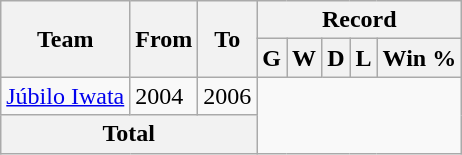<table class="wikitable" style="text-align: center">
<tr>
<th rowspan="2">Team</th>
<th rowspan="2">From</th>
<th rowspan="2">To</th>
<th colspan="5">Record</th>
</tr>
<tr>
<th>G</th>
<th>W</th>
<th>D</th>
<th>L</th>
<th>Win %</th>
</tr>
<tr>
<td align="left"><a href='#'>Júbilo Iwata</a></td>
<td align="left">2004</td>
<td align="left">2006<br></td>
</tr>
<tr>
<th colspan="3">Total<br></th>
</tr>
</table>
